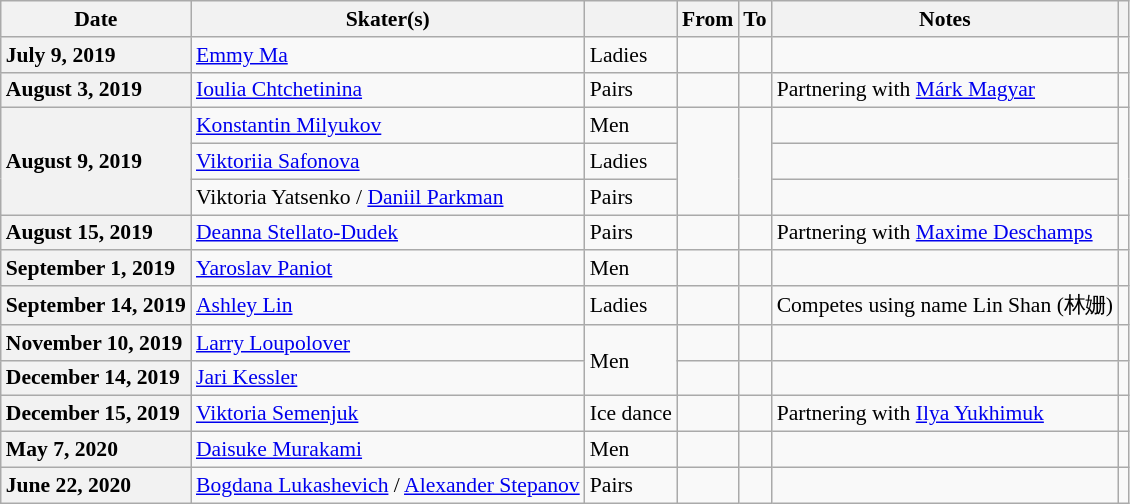<table class="wikitable unsortable" style="text-align:left; font-size:90%">
<tr>
<th scope="col">Date</th>
<th scope="col">Skater(s)</th>
<th scope="col"></th>
<th scope="col">From</th>
<th scope="col">To</th>
<th scope="col">Notes</th>
<th scope="col"></th>
</tr>
<tr>
<th scope="row" style="text-align:left">July 9, 2019</th>
<td><a href='#'>Emmy Ma</a></td>
<td>Ladies</td>
<td></td>
<td></td>
<td></td>
<td></td>
</tr>
<tr>
<th scope="row" style="text-align:left">August 3, 2019</th>
<td><a href='#'>Ioulia Chtchetinina</a></td>
<td>Pairs</td>
<td></td>
<td></td>
<td>Partnering with <a href='#'>Márk Magyar</a></td>
<td></td>
</tr>
<tr>
<th scope="row" style="text-align:left" rowspan=3>August 9, 2019</th>
<td><a href='#'>Konstantin Milyukov</a></td>
<td>Men</td>
<td rowspan="3"></td>
<td rowspan="3"></td>
<td></td>
<td rowspan="3"></td>
</tr>
<tr>
<td><a href='#'>Viktoriia Safonova</a></td>
<td>Ladies</td>
<td></td>
</tr>
<tr>
<td>Viktoria Yatsenko / <a href='#'>Daniil Parkman</a></td>
<td>Pairs</td>
<td></td>
</tr>
<tr>
<th scope="row" style="text-align:left">August 15, 2019</th>
<td><a href='#'>Deanna Stellato-Dudek</a></td>
<td>Pairs</td>
<td></td>
<td></td>
<td>Partnering with <a href='#'>Maxime Deschamps</a></td>
<td></td>
</tr>
<tr>
<th scope="row" style="text-align:left">September 1, 2019</th>
<td><a href='#'>Yaroslav Paniot</a></td>
<td>Men</td>
<td></td>
<td></td>
<td></td>
<td></td>
</tr>
<tr>
<th scope="row" style="text-align:left">September 14, 2019</th>
<td><a href='#'>Ashley Lin</a></td>
<td>Ladies</td>
<td></td>
<td></td>
<td>Competes using name Lin Shan (林姗)</td>
<td></td>
</tr>
<tr>
<th scope="row" style="text-align:left">November 10, 2019</th>
<td><a href='#'>Larry Loupolover</a></td>
<td rowspan="2">Men</td>
<td></td>
<td></td>
<td></td>
<td></td>
</tr>
<tr>
<th scope="row" style="text-align:left">December 14, 2019</th>
<td><a href='#'>Jari Kessler</a></td>
<td></td>
<td></td>
<td></td>
<td></td>
</tr>
<tr>
<th scope="row" style="text-align:left">December 15, 2019</th>
<td><a href='#'>Viktoria Semenjuk</a></td>
<td>Ice dance</td>
<td></td>
<td></td>
<td>Partnering with <a href='#'>Ilya Yukhimuk</a></td>
<td></td>
</tr>
<tr>
<th scope="row" style="text-align:left">May 7, 2020</th>
<td><a href='#'>Daisuke Murakami</a></td>
<td>Men</td>
<td></td>
<td></td>
<td></td>
<td></td>
</tr>
<tr>
<th scope="row" style="text-align:left">June 22, 2020</th>
<td><a href='#'>Bogdana Lukashevich</a> / <a href='#'>Alexander Stepanov</a></td>
<td>Pairs</td>
<td></td>
<td></td>
<td></td>
<td></td>
</tr>
</table>
